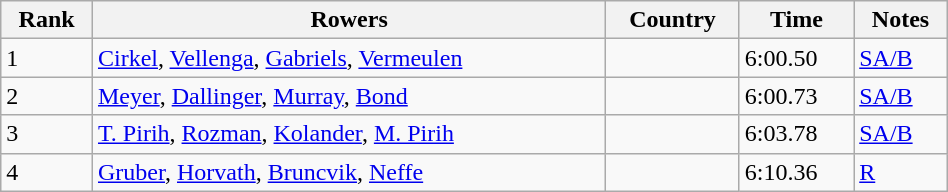<table class="wikitable sortable" width=50%>
<tr>
<th>Rank</th>
<th>Rowers</th>
<th>Country</th>
<th>Time</th>
<th>Notes</th>
</tr>
<tr>
<td>1</td>
<td><a href='#'>Cirkel</a>, <a href='#'>Vellenga</a>, <a href='#'>Gabriels</a>, <a href='#'>Vermeulen</a></td>
<td></td>
<td>6:00.50</td>
<td><a href='#'>SA/B</a></td>
</tr>
<tr>
<td>2</td>
<td><a href='#'>Meyer</a>, <a href='#'>Dallinger</a>, <a href='#'>Murray</a>, <a href='#'>Bond</a></td>
<td></td>
<td>6:00.73</td>
<td><a href='#'>SA/B</a></td>
</tr>
<tr>
<td>3</td>
<td><a href='#'>T. Pirih</a>, <a href='#'>Rozman</a>, <a href='#'>Kolander</a>, <a href='#'>M. Pirih</a></td>
<td></td>
<td>6:03.78</td>
<td><a href='#'>SA/B</a></td>
</tr>
<tr>
<td>4</td>
<td><a href='#'>Gruber</a>, <a href='#'>Horvath</a>, <a href='#'>Bruncvik</a>, <a href='#'>Neffe</a></td>
<td></td>
<td>6:10.36</td>
<td><a href='#'>R</a></td>
</tr>
</table>
